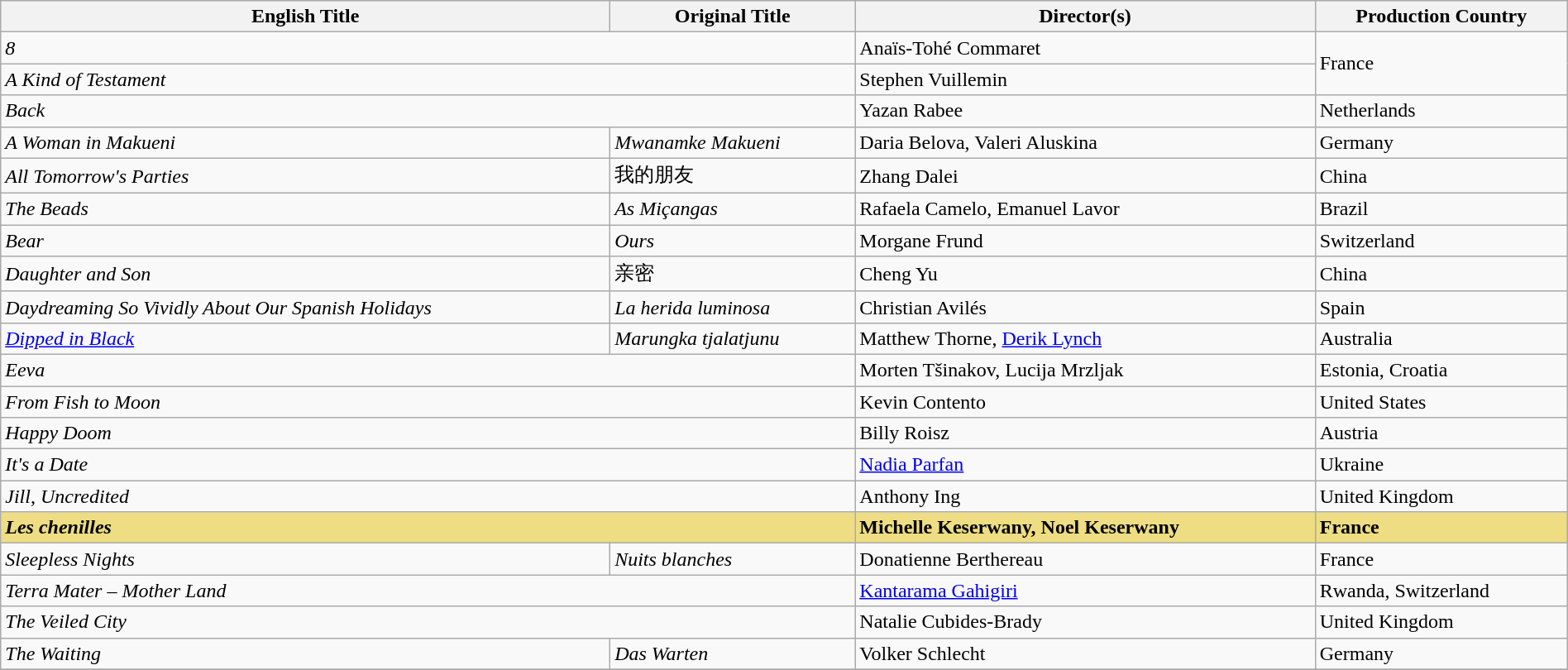<table class="wikitable" width="100%" cellpadding="5">
<tr>
<th>English Title</th>
<th>Original Title</th>
<th>Director(s)</th>
<th>Production Country</th>
</tr>
<tr>
<td colspan="2"><em>8</em></td>
<td>Anaïs-Tohé Commaret</td>
<td rowspan="2">France</td>
</tr>
<tr>
<td colspan="2"><em>A Kind of Testament</em></td>
<td>Stephen Vuillemin</td>
</tr>
<tr>
<td colspan="2"><em>Back</em></td>
<td>Yazan Rabee</td>
<td>Netherlands</td>
</tr>
<tr>
<td><em>A Woman in Makueni</em></td>
<td><em>Mwanamke Makueni</em></td>
<td>Daria Belova, Valeri Aluskina</td>
<td>Germany</td>
</tr>
<tr>
<td><em>All Tomorrow's Parties</em></td>
<td>我的朋友</td>
<td>Zhang Dalei</td>
<td>China</td>
</tr>
<tr>
<td><em>The Beads</em></td>
<td><em>As Miçangas</em></td>
<td>Rafaela Camelo, Emanuel Lavor</td>
<td>Brazil</td>
</tr>
<tr>
<td><em>Bear</em></td>
<td><em>Ours</em></td>
<td>Morgane Frund</td>
<td>Switzerland</td>
</tr>
<tr>
<td><em>Daughter and Son</em></td>
<td>亲密</td>
<td>Cheng Yu</td>
<td>China</td>
</tr>
<tr>
<td><em>Daydreaming So Vividly About Our Spanish Holidays</em></td>
<td><em>La herida luminosa</em></td>
<td>Christian Avilés</td>
<td>Spain</td>
</tr>
<tr>
<td><em><a href='#'>Dipped in Black</a></em></td>
<td><em>Marungka tjalatjunu</em></td>
<td>Matthew Thorne, <a href='#'>Derik Lynch</a></td>
<td>Australia</td>
</tr>
<tr>
<td colspan="2"><em>Eeva</em></td>
<td>Morten Tšinakov, Lucija Mrzljak</td>
<td>Estonia, Croatia</td>
</tr>
<tr>
<td colspan="2"><em>From Fish to Moon</em></td>
<td>Kevin Contento</td>
<td>United States</td>
</tr>
<tr>
<td colspan="2"><em>Happy Doom</em></td>
<td>Billy Roisz</td>
<td>Austria</td>
</tr>
<tr>
<td colspan="2"><em>It's a Date</em></td>
<td><a href='#'>Nadia Parfan</a></td>
<td>Ukraine</td>
</tr>
<tr>
<td colspan="2"><em>Jill, Uncredited</em></td>
<td>Anthony Ing</td>
<td>United Kingdom</td>
</tr>
<tr style="background:#EEDD82;">
<td colspan="2"><strong><em>Les chenilles</em></strong></td>
<td><strong>Michelle Keserwany, Noel Keserwany</strong></td>
<td><strong>France</strong></td>
</tr>
<tr>
<td><em>Sleepless Nights</em></td>
<td><em>Nuits blanches</em></td>
<td>Donatienne Berthereau</td>
<td>France</td>
</tr>
<tr>
<td colspan="2"><em>Terra Mater – Mother Land</em></td>
<td><a href='#'>Kantarama Gahigiri</a></td>
<td>Rwanda, Switzerland</td>
</tr>
<tr>
<td colspan="2"><em>The Veiled City</em></td>
<td>Natalie Cubides-Brady</td>
<td>United Kingdom</td>
</tr>
<tr>
<td><em>The Waiting</em></td>
<td><em>Das Warten</em></td>
<td>Volker Schlecht</td>
<td>Germany</td>
</tr>
<tr>
</tr>
</table>
